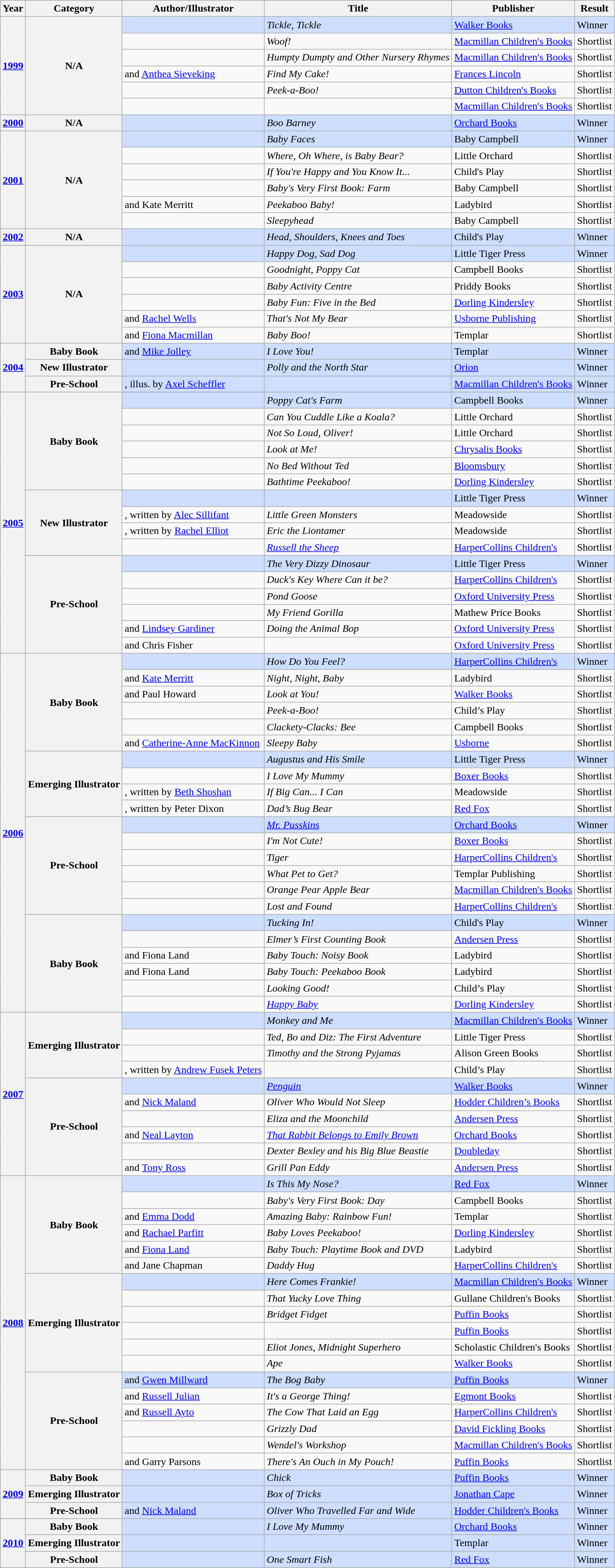<table class="wikitable sortable mw-collapsible">
<tr>
<th>Year</th>
<th>Category</th>
<th>Author/Illustrator</th>
<th>Title</th>
<th>Publisher</th>
<th>Result</th>
</tr>
<tr style="background:#cddeff">
<th rowspan="6"><a href='#'>1999</a></th>
<th rowspan="6">N/A</th>
<td></td>
<td><em>Tickle, Tickle</em></td>
<td><a href='#'>Walker Books</a></td>
<td>Winner</td>
</tr>
<tr>
<td></td>
<td><em>Woof!</em></td>
<td><a href='#'>Macmillan Children's Books</a></td>
<td>Shortlist</td>
</tr>
<tr>
<td></td>
<td><em>Humpty Dumpty and Other Nursery Rhymes</em></td>
<td><a href='#'>Macmillan Children's Books</a></td>
<td>Shortlist</td>
</tr>
<tr>
<td> and <a href='#'>Anthea Sieveking</a></td>
<td><em>Find My Cake!</em></td>
<td><a href='#'>Frances Lincoln</a></td>
<td>Shortlist</td>
</tr>
<tr>
<td></td>
<td><em>Peek-a-Boo!</em></td>
<td><a href='#'>Dutton Children's Books</a></td>
<td>Shortlist</td>
</tr>
<tr>
<td></td>
<td><em></em></td>
<td><a href='#'>Macmillan Children's Books</a></td>
<td>Shortlist</td>
</tr>
<tr style="background:#cddeff">
<th><a href='#'>2000</a></th>
<th>N/A</th>
<td></td>
<td><em>Boo Barney</em></td>
<td><a href='#'>Orchard Books</a></td>
<td>Winner</td>
</tr>
<tr style="background:#cddeff">
<th rowspan="6"><a href='#'>2001</a></th>
<th rowspan="6">N/A</th>
<td></td>
<td><em>Baby Faces</em></td>
<td>Baby Campbell</td>
<td>Winner</td>
</tr>
<tr>
<td></td>
<td><em>Where, Oh Where, is Baby Bear?</em></td>
<td>Little Orchard</td>
<td>Shortlist</td>
</tr>
<tr>
<td></td>
<td><em>If You're Happy and You Know It...</em></td>
<td>Child's Play</td>
<td>Shortlist</td>
</tr>
<tr>
<td></td>
<td><em>Baby's Very First Book: Farm</em></td>
<td>Baby Campbell</td>
<td>Shortlist</td>
</tr>
<tr>
<td> and Kate Merritt</td>
<td><em>Peekaboo Baby!</em></td>
<td>Ladybird</td>
<td>Shortlist</td>
</tr>
<tr>
<td></td>
<td><em>Sleepyhead</em></td>
<td>Baby Campbell</td>
<td>Shortlist</td>
</tr>
<tr style="background:#cddeff">
<th><a href='#'>2002</a></th>
<th>N/A</th>
<td></td>
<td><em>Head, Shoulders, Knees and Toes</em></td>
<td>Child's Play</td>
<td>Winner</td>
</tr>
<tr style="background:#cddeff">
<th rowspan="6"><a href='#'>2003</a></th>
<th rowspan="6">N/A</th>
<td></td>
<td><em>Happy Dog, Sad Dog</em></td>
<td>Little Tiger Press</td>
<td>Winner</td>
</tr>
<tr>
<td></td>
<td><em>Goodnight, Poppy Cat</em></td>
<td>Campbell Books</td>
<td>Shortlist</td>
</tr>
<tr>
<td></td>
<td><em>Baby Activity Centre</em></td>
<td>Priddy Books</td>
<td>Shortlist</td>
</tr>
<tr>
<td></td>
<td><em>Baby Fun: Five in the Bed</em></td>
<td><a href='#'>Dorling Kindersley</a></td>
<td>Shortlist</td>
</tr>
<tr>
<td> and <a href='#'>Rachel Wells</a></td>
<td><em>That's Not My Bear</em></td>
<td><a href='#'>Usborne Publishing</a></td>
<td>Shortlist</td>
</tr>
<tr>
<td> and <a href='#'>Fiona Macmillan</a></td>
<td><em>Baby Boo!</em></td>
<td>Templar</td>
<td>Shortlist</td>
</tr>
<tr style="background:#cddeff">
<th rowspan="3"><a href='#'>2004</a></th>
<th>Baby Book</th>
<td> and <a href='#'>Mike Jolley</a></td>
<td><em>I Love You!</em></td>
<td>Templar</td>
<td>Winner</td>
</tr>
<tr style="background:#cddeff">
<th>New Illustrator</th>
<td></td>
<td><em>Polly and the North Star</em></td>
<td><a href='#'>Orion</a></td>
<td>Winner</td>
</tr>
<tr style="background:#cddeff">
<th>Pre-School</th>
<td>, illus. by <a href='#'>Axel Scheffler</a></td>
<td></td>
<td><a href='#'>Macmillan Children's Books</a></td>
<td>Winner</td>
</tr>
<tr style="background:#cddeff">
<th rowspan="16"><a href='#'>2005</a></th>
<th rowspan="6">Baby Book</th>
<td></td>
<td><em>Poppy Cat's Farm</em></td>
<td>Campbell Books</td>
<td>Winner</td>
</tr>
<tr>
<td></td>
<td><em>Can You Cuddle Like a Koala?</em></td>
<td>Little Orchard</td>
<td>Shortlist</td>
</tr>
<tr>
<td></td>
<td><em>Not So Loud, Oliver!</em></td>
<td>Little Orchard</td>
<td>Shortlist</td>
</tr>
<tr>
<td></td>
<td><em>Look at Me!</em></td>
<td><a href='#'>Chrysalis Books</a></td>
<td>Shortlist</td>
</tr>
<tr>
<td></td>
<td><em>No Bed Without Ted</em></td>
<td><a href='#'>Bloomsbury</a></td>
<td>Shortlist</td>
</tr>
<tr>
<td></td>
<td><em>Bathtime Peekaboo!</em></td>
<td><a href='#'>Dorling Kindersley</a></td>
<td>Shortlist</td>
</tr>
<tr style="background:#cddeff">
<th rowspan="4">New Illustrator</th>
<td></td>
<td><em></em></td>
<td>Little Tiger Press</td>
<td>Winner</td>
</tr>
<tr>
<td>, written by <a href='#'>Alec Sillifant</a></td>
<td><em>Little Green Monsters</em></td>
<td>Meadowside</td>
<td>Shortlist</td>
</tr>
<tr>
<td>, written by <a href='#'>Rachel Elliot</a></td>
<td><em>Eric the Liontamer</em></td>
<td>Meadowside</td>
<td>Shortlist</td>
</tr>
<tr>
<td></td>
<td><em><a href='#'>Russell the Sheep</a></em></td>
<td><a href='#'>HarperCollins Children's</a></td>
<td>Shortlist</td>
</tr>
<tr style="background:#cddeff">
<th rowspan="6">Pre-School</th>
<td></td>
<td><em>The Very Dizzy Dinosaur</em></td>
<td>Little Tiger Press</td>
<td>Winner</td>
</tr>
<tr>
<td></td>
<td><em>Duck's Key Where Can it be?</em></td>
<td><a href='#'>HarperCollins Children's</a></td>
<td>Shortlist</td>
</tr>
<tr>
<td></td>
<td><em>Pond Goose</em></td>
<td><a href='#'>Oxford University Press</a></td>
<td>Shortlist</td>
</tr>
<tr>
<td></td>
<td><em>My Friend Gorilla</em></td>
<td>Mathew Price Books</td>
<td>Shortlist</td>
</tr>
<tr>
<td> and <a href='#'>Lindsey Gardiner</a></td>
<td><em>Doing the Animal Bop</em></td>
<td><a href='#'>Oxford University Press</a></td>
<td>Shortlist</td>
</tr>
<tr>
<td> and Chris Fisher</td>
<td><em></em></td>
<td><a href='#'>Oxford University Press</a></td>
<td>Shortlist</td>
</tr>
<tr style="background:#cddeff">
<th rowspan="22"><a href='#'>2006</a></th>
<th rowspan="6">Baby Book</th>
<td></td>
<td><em>How Do You Feel?</em></td>
<td><a href='#'>HarperCollins Children's</a></td>
<td>Winner</td>
</tr>
<tr>
<td> and <a href='#'>Kate Merritt</a></td>
<td><em>Night, Night, Baby</em></td>
<td>Ladybird</td>
<td>Shortlist</td>
</tr>
<tr>
<td> and Paul Howard</td>
<td><em>Look at You!</em></td>
<td><a href='#'>Walker Books</a></td>
<td>Shortlist</td>
</tr>
<tr>
<td></td>
<td><em>Peek-a-Boo!</em></td>
<td>Child’s Play</td>
<td>Shortlist</td>
</tr>
<tr>
<td></td>
<td><em>Clackety-Clacks: Bee</em></td>
<td>Campbell Books</td>
<td>Shortlist</td>
</tr>
<tr>
<td> and <a href='#'>Catherine-Anne MacKinnon</a></td>
<td><em>Sleepy Baby</em></td>
<td><a href='#'>Usborne</a></td>
<td>Shortlist</td>
</tr>
<tr style="background:#cddeff">
<th rowspan="4">Emerging Illustrator</th>
<td></td>
<td><em>Augustus and His Smile</em></td>
<td>Little Tiger Press</td>
<td>Winner</td>
</tr>
<tr>
<td></td>
<td><em>I Love My Mummy</em></td>
<td><a href='#'>Boxer Books</a></td>
<td>Shortlist</td>
</tr>
<tr>
<td>, written by <a href='#'>Beth Shoshan</a></td>
<td><em>If Big Can... I Can</em></td>
<td>Meadowside</td>
<td>Shortlist</td>
</tr>
<tr>
<td>, written by Peter Dixon</td>
<td><em>Dad’s Bug Bear</em></td>
<td><a href='#'>Red Fox</a></td>
<td>Shortlist</td>
</tr>
<tr style="background:#cddeff">
<th rowspan="6">Pre-School</th>
<td></td>
<td><em><a href='#'>Mr. Pusskins</a></em></td>
<td><a href='#'>Orchard Books</a></td>
<td>Winner</td>
</tr>
<tr>
<td></td>
<td><em>I'm Not Cute!</em></td>
<td><a href='#'>Boxer Books</a></td>
<td>Shortlist</td>
</tr>
<tr>
<td></td>
<td><em>Tiger</em></td>
<td><a href='#'>HarperCollins Children's</a></td>
<td>Shortlist</td>
</tr>
<tr>
<td></td>
<td><em>What Pet to Get?</em></td>
<td>Templar Publishing</td>
<td>Shortlist</td>
</tr>
<tr>
<td></td>
<td><em>Orange Pear Apple Bear</em></td>
<td><a href='#'>Macmillan Children's Books</a></td>
<td>Shortlist</td>
</tr>
<tr>
<td></td>
<td><em>Lost and Found</em></td>
<td><a href='#'>HarperCollins Children's</a></td>
<td>Shortlist</td>
</tr>
<tr style="background:#cddeff">
<th rowspan="6">Baby Book</th>
<td></td>
<td><em>Tucking In!</em></td>
<td>Child's Play</td>
<td>Winner</td>
</tr>
<tr>
<td></td>
<td><em>Elmer’s First Counting Book</em></td>
<td><a href='#'>Andersen Press</a></td>
<td>Shortlist</td>
</tr>
<tr>
<td> and Fiona Land</td>
<td><em>Baby Touch: Noisy Book</em></td>
<td>Ladybird</td>
<td>Shortlist</td>
</tr>
<tr>
<td> and Fiona Land</td>
<td><em>Baby Touch: Peekaboo Book</em></td>
<td>Ladybird</td>
<td>Shortlist</td>
</tr>
<tr>
<td></td>
<td><em>Looking Good!</em></td>
<td>Child’s Play</td>
<td>Shortlist</td>
</tr>
<tr>
<td></td>
<td><em><a href='#'>Happy Baby</a></em></td>
<td><a href='#'>Dorling Kindersley</a></td>
<td>Shortlist</td>
</tr>
<tr style="background:#cddeff">
<th rowspan="10"><a href='#'>2007</a></th>
<th rowspan="4">Emerging Illustrator</th>
<td></td>
<td><em>Monkey and Me</em></td>
<td><a href='#'>Macmillan Children's Books</a></td>
<td>Winner</td>
</tr>
<tr>
<td></td>
<td><em>Ted, Bo and Diz: The First Adventure</em></td>
<td>Little Tiger Press</td>
<td>Shortlist</td>
</tr>
<tr>
<td></td>
<td><em>Timothy and the Strong Pyjamas</em></td>
<td>Alison Green Books</td>
<td>Shortlist</td>
</tr>
<tr>
<td>, written by <a href='#'>Andrew Fusek Peters</a></td>
<td><em></em></td>
<td>Child’s Play</td>
<td>Shortlist</td>
</tr>
<tr style="background:#cddeff">
<th rowspan="6">Pre-School</th>
<td></td>
<td><em><a href='#'>Penguin</a></em></td>
<td><a href='#'>Walker Books</a></td>
<td>Winner</td>
</tr>
<tr>
<td> and <a href='#'>Nick Maland</a></td>
<td><em>Oliver Who Would Not Sleep</em></td>
<td><a href='#'>Hodder Children’s Books</a></td>
<td>Shortlist</td>
</tr>
<tr>
<td></td>
<td><em>Eliza and the Moonchild</em></td>
<td><a href='#'>Andersen Press</a></td>
<td>Shortlist</td>
</tr>
<tr>
<td> and <a href='#'>Neal Layton</a></td>
<td><em><a href='#'>That Rabbit Belongs to Emily Brown</a></em></td>
<td><a href='#'>Orchard Books</a></td>
<td>Shortlist</td>
</tr>
<tr>
<td></td>
<td><em>Dexter Bexley and his Big Blue Beastie</em></td>
<td><a href='#'>Doubleday</a></td>
<td>Shortlist</td>
</tr>
<tr>
<td> and <a href='#'>Tony Ross</a></td>
<td><em>Grill Pan Eddy</em></td>
<td><a href='#'>Andersen Press</a></td>
<td>Shortlist</td>
</tr>
<tr style="background:#cddeff">
<th rowspan="18"><a href='#'>2008</a></th>
<th rowspan="6">Baby Book</th>
<td></td>
<td><em>Is This My Nose?</em></td>
<td><a href='#'>Red Fox</a></td>
<td>Winner</td>
</tr>
<tr>
<td></td>
<td><em>Baby's Very First Book: Day</em></td>
<td>Campbell Books</td>
<td>Shortlist</td>
</tr>
<tr>
<td> and <a href='#'>Emma Dodd</a></td>
<td><em>Amazing Baby: Rainbow Fun!</em></td>
<td>Templar</td>
<td>Shortlist</td>
</tr>
<tr>
<td> and <a href='#'>Rachael Parfitt</a></td>
<td><em>Baby Loves Peekaboo!</em></td>
<td><a href='#'>Dorling Kindersley</a></td>
<td>Shortlist</td>
</tr>
<tr>
<td> and <a href='#'>Fiona Land</a></td>
<td><em>Baby Touch: Playtime Book and DVD</em></td>
<td>Ladybird</td>
<td>Shortlist</td>
</tr>
<tr>
<td> and Jane Chapman</td>
<td><em>Daddy Hug</em></td>
<td><a href='#'>HarperCollins Children's</a></td>
<td>Shortlist</td>
</tr>
<tr style="background:#cddeff">
<th rowspan="6">Emerging Illustrator</th>
<td></td>
<td><em>Here Comes Frankie!</em></td>
<td><a href='#'>Macmillan Children's Books</a></td>
<td>Winner</td>
</tr>
<tr>
<td></td>
<td><em>That Yucky Love Thing</em></td>
<td>Gullane Children's Books</td>
<td>Shortlist</td>
</tr>
<tr>
<td></td>
<td><em>Bridget Fidget</em></td>
<td><a href='#'>Puffin Books</a></td>
<td>Shortlist</td>
</tr>
<tr>
<td></td>
<td><em></em></td>
<td><a href='#'>Puffin Books</a></td>
<td>Shortlist</td>
</tr>
<tr>
<td></td>
<td><em>Eliot Jones, Midnight Superhero</em></td>
<td>Scholastic Children's Books</td>
<td>Shortlist</td>
</tr>
<tr>
<td></td>
<td><em>Ape</em></td>
<td><a href='#'>Walker Books</a></td>
<td>Shortlist</td>
</tr>
<tr style="background:#cddeff">
<th rowspan="6">Pre-School</th>
<td> and <a href='#'>Gwen Millward</a></td>
<td><em>The Bog Baby</em></td>
<td><a href='#'>Puffin Books</a></td>
<td>Winner</td>
</tr>
<tr>
<td> and <a href='#'>Russell Julian</a></td>
<td><em>It's a George Thing!</em></td>
<td><a href='#'>Egmont Books</a></td>
<td>Shortlist</td>
</tr>
<tr>
<td> and <a href='#'>Russell Ayto</a></td>
<td><em>The Cow That Laid an Egg</em></td>
<td><a href='#'>HarperCollins Children's</a></td>
<td>Shortlist</td>
</tr>
<tr>
<td></td>
<td><em>Grizzly Dad</em></td>
<td><a href='#'>David Fickling Books</a></td>
<td>Shortlist</td>
</tr>
<tr>
<td></td>
<td><em>Wendel's Workshop</em></td>
<td><a href='#'>Macmillan Children's Books</a></td>
<td>Shortlist</td>
</tr>
<tr>
<td> and Garry Parsons</td>
<td><em>There's An Ouch in My Pouch!</em></td>
<td><a href='#'>Puffin Books</a></td>
<td>Shortlist</td>
</tr>
<tr style="background:#cddeff">
<th rowspan="3"><a href='#'>2009</a></th>
<th>Baby Book</th>
<td></td>
<td><em>Chick</em></td>
<td><a href='#'>Puffin Books</a></td>
<td>Winner</td>
</tr>
<tr style="background:#cddeff">
<th>Emerging Illustrator</th>
<td></td>
<td><em>Box of Tricks</em></td>
<td><a href='#'>Jonathan Cape</a></td>
<td>Winner</td>
</tr>
<tr style="background:#cddeff">
<th>Pre-School</th>
<td> and <a href='#'>Nick Maland</a></td>
<td><em>Oliver Who Travelled Far and Wide</em></td>
<td><a href='#'>Hodder Children's Books</a></td>
<td>Winner</td>
</tr>
<tr style="background:#cddeff">
<th rowspan="3"><a href='#'>2010</a></th>
<th>Baby Book</th>
<td></td>
<td><em>I Love My Mummy</em></td>
<td><a href='#'>Orchard Books</a></td>
<td>Winner</td>
</tr>
<tr style="background:#cddeff">
<th>Emerging Illustrator</th>
<td></td>
<td><em></em></td>
<td>Templar</td>
<td>Winner</td>
</tr>
<tr style="background:#cddeff">
<th>Pre-School</th>
<td></td>
<td><em>One Smart Fish</em></td>
<td><a href='#'>Red Fox</a></td>
<td>Winner</td>
</tr>
</table>
